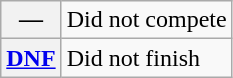<table class="wikitable">
<tr>
<th scope="row">—</th>
<td>Did not compete</td>
</tr>
<tr>
<th scope="row"><a href='#'>DNF</a></th>
<td>Did not finish</td>
</tr>
</table>
